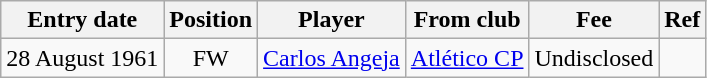<table class="wikitable">
<tr>
<th>Entry date</th>
<th>Position</th>
<th>Player</th>
<th>From club</th>
<th>Fee</th>
<th>Ref</th>
</tr>
<tr>
<td>28 August 1961</td>
<td style="text-align:center;">FW</td>
<td style="text-align:left;"><a href='#'>Carlos Angeja</a></td>
<td style="text-align:left;"><a href='#'>Atlético CP</a></td>
<td>Undisclosed</td>
<td></td>
</tr>
</table>
